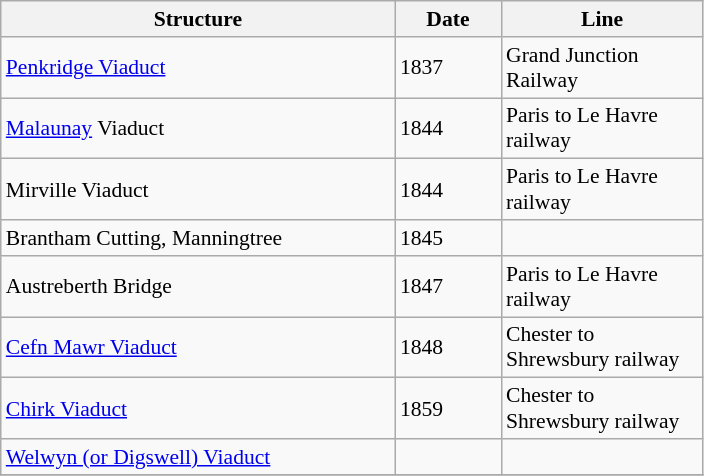<table class="wikitable" style="font-size: 90%;">
<tr>
<th style="width:256px">Structure</th>
<th style="width:64px">Date</th>
<th style="width:128px">Line</th>
</tr>
<tr>
<td><a href='#'>Penkridge Viaduct</a></td>
<td>1837</td>
<td>Grand Junction Railway</td>
</tr>
<tr>
<td><a href='#'>Malaunay</a> Viaduct</td>
<td>1844</td>
<td>Paris to Le Havre railway</td>
</tr>
<tr>
<td>Mirville Viaduct</td>
<td>1844</td>
<td>Paris to Le Havre railway</td>
</tr>
<tr>
<td>Brantham Cutting, Manningtree</td>
<td>1845</td>
<td></td>
</tr>
<tr>
<td>Austreberth Bridge</td>
<td>1847</td>
<td>Paris to Le Havre railway</td>
</tr>
<tr>
<td><a href='#'>Cefn Mawr Viaduct</a></td>
<td>1848</td>
<td>Chester to Shrewsbury railway</td>
</tr>
<tr>
<td><a href='#'>Chirk Viaduct</a></td>
<td>1859</td>
<td>Chester to Shrewsbury railway</td>
</tr>
<tr>
<td><a href='#'>Welwyn (or Digswell) Viaduct</a></td>
<td></td>
<td></td>
</tr>
<tr>
</tr>
</table>
